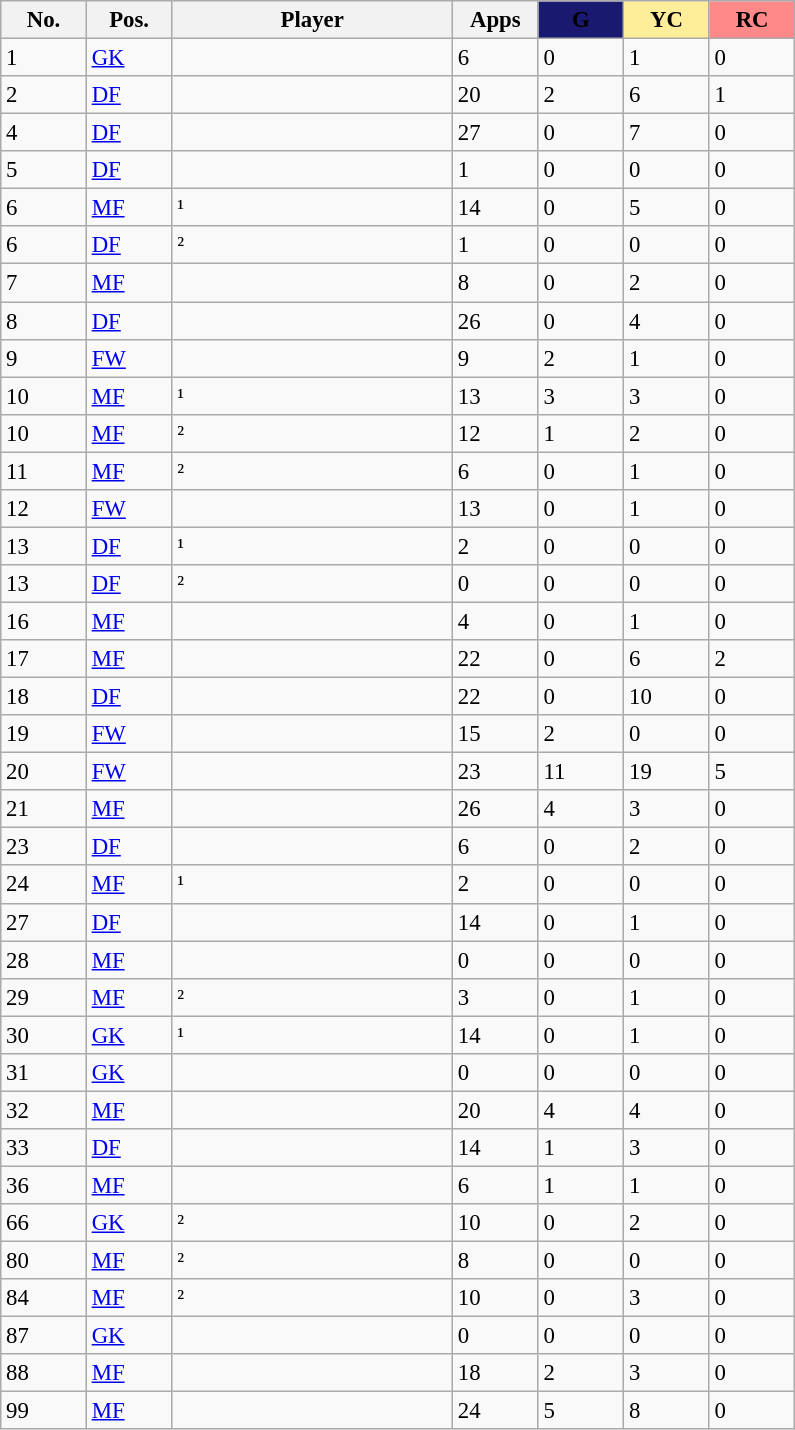<table class="wikitable sortable" style="font-size: 95%;">
<tr>
<th class="sortable" width="50px">No.</th>
<th width="50px">Pos.</th>
<th width="180px">Player</th>
<th width="50px">Apps</th>
<th width="50px" style="background: #191970"><span> G</span></th>
<th width="50px" style="background: #FFEE99"> YC</th>
<th width="50px" style="background: #FF8888"> RC</th>
</tr>
<tr>
<td>1</td>
<td><a href='#'>GK</a></td>
<td> </td>
<td>6</td>
<td>0</td>
<td>1</td>
<td>0</td>
</tr>
<tr --->
<td>2</td>
<td><a href='#'>DF</a></td>
<td> </td>
<td>20</td>
<td>2</td>
<td>6</td>
<td>1</td>
</tr>
<tr --->
<td>4</td>
<td><a href='#'>DF</a></td>
<td> </td>
<td>27</td>
<td>0</td>
<td>7</td>
<td>0</td>
</tr>
<tr --->
<td>5</td>
<td><a href='#'>DF</a></td>
<td> </td>
<td>1</td>
<td>0</td>
<td>0</td>
<td>0</td>
</tr>
<tr --->
<td>6</td>
<td><a href='#'>MF</a></td>
<td> ¹</td>
<td>14</td>
<td>0</td>
<td>5</td>
<td>0</td>
</tr>
<tr --->
<td>6</td>
<td><a href='#'>DF</a></td>
<td> ²</td>
<td>1</td>
<td>0</td>
<td>0</td>
<td>0</td>
</tr>
<tr --->
<td>7</td>
<td><a href='#'>MF</a></td>
<td> </td>
<td>8</td>
<td>0</td>
<td>2</td>
<td>0</td>
</tr>
<tr --->
<td>8</td>
<td><a href='#'>DF</a></td>
<td> </td>
<td>26</td>
<td>0</td>
<td>4</td>
<td>0</td>
</tr>
<tr --->
<td>9</td>
<td><a href='#'>FW</a></td>
<td> </td>
<td>9</td>
<td>2</td>
<td>1</td>
<td>0</td>
</tr>
<tr --->
<td>10</td>
<td><a href='#'>MF</a></td>
<td> ¹</td>
<td>13</td>
<td>3</td>
<td>3</td>
<td>0</td>
</tr>
<tr --->
<td>10</td>
<td><a href='#'>MF</a></td>
<td> ²</td>
<td>12</td>
<td>1</td>
<td>2</td>
<td>0</td>
</tr>
<tr --->
<td>11</td>
<td><a href='#'>MF</a></td>
<td> ²</td>
<td>6</td>
<td>0</td>
<td>1</td>
<td>0</td>
</tr>
<tr --->
<td>12</td>
<td><a href='#'>FW</a></td>
<td> </td>
<td>13</td>
<td>0</td>
<td>1</td>
<td>0</td>
</tr>
<tr --->
<td>13</td>
<td><a href='#'>DF</a></td>
<td> ¹</td>
<td>2</td>
<td>0</td>
<td>0</td>
<td>0</td>
</tr>
<tr --->
<td>13</td>
<td><a href='#'>DF</a></td>
<td> ²</td>
<td>0</td>
<td>0</td>
<td>0</td>
<td>0</td>
</tr>
<tr --->
<td>16</td>
<td><a href='#'>MF</a></td>
<td> </td>
<td>4</td>
<td>0</td>
<td>1</td>
<td>0</td>
</tr>
<tr --->
<td>17</td>
<td><a href='#'>MF</a></td>
<td> </td>
<td>22</td>
<td>0</td>
<td>6</td>
<td>2</td>
</tr>
<tr --->
<td>18</td>
<td><a href='#'>DF</a></td>
<td> </td>
<td>22</td>
<td>0</td>
<td>10</td>
<td>0</td>
</tr>
<tr --->
<td>19</td>
<td><a href='#'>FW</a></td>
<td> </td>
<td>15</td>
<td>2</td>
<td>0</td>
<td>0</td>
</tr>
<tr --->
<td>20</td>
<td><a href='#'>FW</a></td>
<td> </td>
<td>23</td>
<td>11</td>
<td>19</td>
<td>5</td>
</tr>
<tr --->
<td>21</td>
<td><a href='#'>MF</a></td>
<td> </td>
<td>26</td>
<td>4</td>
<td>3</td>
<td>0</td>
</tr>
<tr --->
<td>23</td>
<td><a href='#'>DF</a></td>
<td> </td>
<td>6</td>
<td>0</td>
<td>2</td>
<td>0</td>
</tr>
<tr --->
<td>24</td>
<td><a href='#'>MF</a></td>
<td> ¹</td>
<td>2</td>
<td>0</td>
<td>0</td>
<td>0</td>
</tr>
<tr --->
<td>27</td>
<td><a href='#'>DF</a></td>
<td> </td>
<td>14</td>
<td>0</td>
<td>1</td>
<td>0</td>
</tr>
<tr --->
<td>28</td>
<td><a href='#'>MF</a></td>
<td> </td>
<td>0</td>
<td>0</td>
<td>0</td>
<td>0</td>
</tr>
<tr --->
<td>29</td>
<td><a href='#'>MF</a></td>
<td> ²</td>
<td>3</td>
<td>0</td>
<td>1</td>
<td>0</td>
</tr>
<tr --->
<td>30</td>
<td><a href='#'>GK</a></td>
<td> ¹</td>
<td>14</td>
<td>0</td>
<td>1</td>
<td>0</td>
</tr>
<tr --->
<td>31</td>
<td><a href='#'>GK</a></td>
<td> </td>
<td>0</td>
<td>0</td>
<td>0</td>
<td>0</td>
</tr>
<tr --->
<td>32</td>
<td><a href='#'>MF</a></td>
<td> </td>
<td>20</td>
<td>4</td>
<td>4</td>
<td>0</td>
</tr>
<tr --->
<td>33</td>
<td><a href='#'>DF</a></td>
<td> </td>
<td>14</td>
<td>1</td>
<td>3</td>
<td>0</td>
</tr>
<tr --->
<td>36</td>
<td><a href='#'>MF</a></td>
<td> </td>
<td>6</td>
<td>1</td>
<td>1</td>
<td>0</td>
</tr>
<tr --->
<td>66</td>
<td><a href='#'>GK</a></td>
<td> ²</td>
<td>10</td>
<td>0</td>
<td>2</td>
<td>0</td>
</tr>
<tr --->
<td>80</td>
<td><a href='#'>MF</a></td>
<td> ²</td>
<td>8</td>
<td>0</td>
<td>0</td>
<td>0</td>
</tr>
<tr --->
<td>84</td>
<td><a href='#'>MF</a></td>
<td> ²</td>
<td>10</td>
<td>0</td>
<td>3</td>
<td>0</td>
</tr>
<tr --->
<td>87</td>
<td><a href='#'>GK</a></td>
<td> </td>
<td>0</td>
<td>0</td>
<td>0</td>
<td>0</td>
</tr>
<tr --->
<td>88</td>
<td><a href='#'>MF</a></td>
<td> </td>
<td>18</td>
<td>2</td>
<td>3</td>
<td>0</td>
</tr>
<tr --->
<td>99</td>
<td><a href='#'>MF</a></td>
<td> </td>
<td>24</td>
<td>5</td>
<td>8</td>
<td>0</td>
</tr>
</table>
